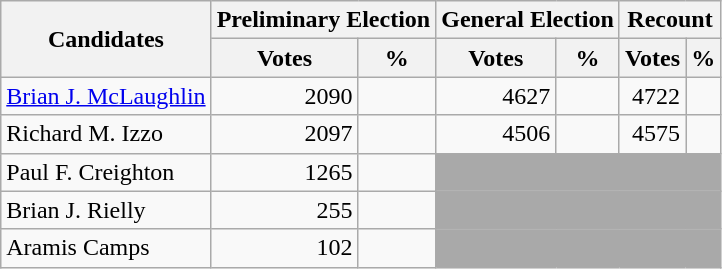<table class=wikitable>
<tr>
<th colspan=1 rowspan=2><strong>Candidates</strong></th>
<th colspan=2><strong>Preliminary Election</strong></th>
<th colspan=2><strong>General Election</strong></th>
<th colspan=2><strong>Recount</strong></th>
</tr>
<tr>
<th>Votes</th>
<th>%</th>
<th>Votes</th>
<th>%</th>
<th>Votes</th>
<th>%</th>
</tr>
<tr>
<td><a href='#'>Brian J. McLaughlin</a></td>
<td align="right">2090</td>
<td align="right"></td>
<td align="right">4627</td>
<td align="right"></td>
<td align="right">4722</td>
<td align="right"></td>
</tr>
<tr>
<td>Richard M. Izzo</td>
<td align="right">2097</td>
<td align="right"></td>
<td align="right">4506</td>
<td align="right"></td>
<td align="right">4575</td>
<td align="right"></td>
</tr>
<tr>
<td>Paul F. Creighton</td>
<td align="right">1265</td>
<td align="right"></td>
<td colspan=4 bgcolor=darkgray> </td>
</tr>
<tr>
<td>Brian J. Rielly</td>
<td align="right">255</td>
<td align="right"></td>
<td colspan=4 bgcolor=darkgray> </td>
</tr>
<tr>
<td>Aramis Camps</td>
<td align="right">102</td>
<td align="right"></td>
<td colspan=4 bgcolor=darkgray> </td>
</tr>
</table>
